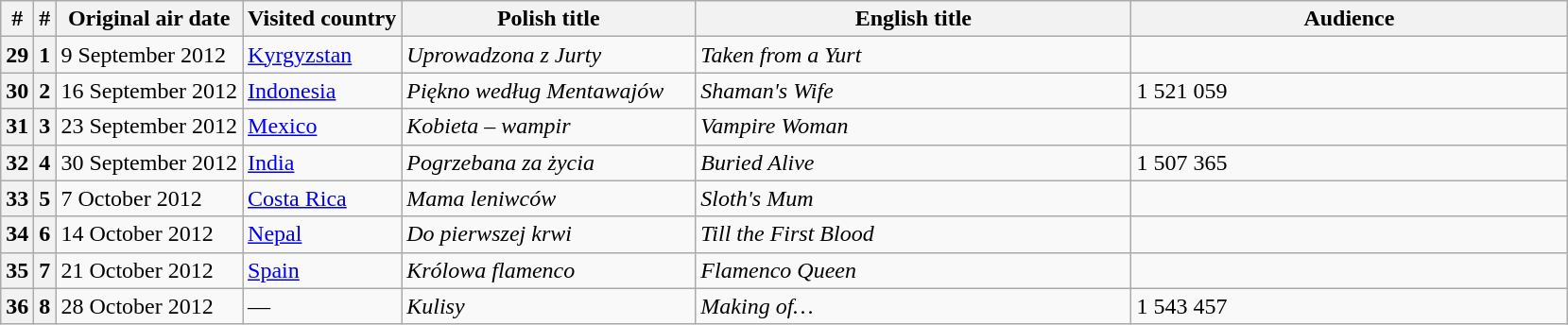<table class="wikitable" border="1">
<tr>
<th>#</th>
<th>#</th>
<th>Original air date</th>
<th>Visited country</th>
<th width="200px">Polish title</th>
<th width="300px">English title</th>
<th width="300px">Audience</th>
</tr>
<tr>
<th>29</th>
<th>1</th>
<td>9 September 2012</td>
<td><a href='#'>Kyrgyzstan</a></td>
<td><em>Uprowadzona z Jurty</em></td>
<td><em>Taken from a Yurt</em></td>
<td></td>
</tr>
<tr>
<th>30</th>
<th>2</th>
<td>16 September 2012</td>
<td><a href='#'>Indonesia</a></td>
<td><em>Piękno według Mentawajów</em></td>
<td><em>Shaman's Wife</em></td>
<td>1 521 059</td>
</tr>
<tr>
<th>31</th>
<th>3</th>
<td>23 September 2012</td>
<td><a href='#'>Mexico</a></td>
<td><em>Kobieta – wampir</em></td>
<td><em>Vampire Woman</em></td>
<td></td>
</tr>
<tr>
<th>32</th>
<th>4</th>
<td>30 September 2012</td>
<td><a href='#'>India</a></td>
<td><em>Pogrzebana za życia</em></td>
<td><em>Buried Alive</em></td>
<td>1 507 365</td>
</tr>
<tr>
<th>33</th>
<th>5</th>
<td>7 October 2012</td>
<td><a href='#'>Costa Rica</a></td>
<td><em>Mama leniwców</em></td>
<td><em>Sloth's Mum</em></td>
<td></td>
</tr>
<tr>
<th>34</th>
<th>6</th>
<td>14 October 2012</td>
<td><a href='#'>Nepal</a></td>
<td><em>Do pierwszej krwi</em></td>
<td><em>Till the First Blood</em></td>
<td></td>
</tr>
<tr>
<th>35</th>
<th>7</th>
<td>21 October 2012</td>
<td><a href='#'>Spain</a></td>
<td><em>Królowa flamenco</em></td>
<td><em>Flamenco Queen</em></td>
<td></td>
</tr>
<tr>
<th>36</th>
<th>8</th>
<td>28 October 2012</td>
<td>—</td>
<td><em>Kulisy</em></td>
<td><em>Making of…</em></td>
<td>1 543 457</td>
</tr>
</table>
